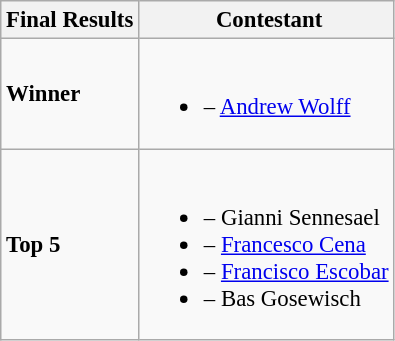<table class="wikitable sortable" style="font-size:95%;">
<tr>
<th>Final Results</th>
<th> Contestant</th>
</tr>
<tr>
<td><strong>Winner</strong></td>
<td><br><ul><li><strong></strong> – <a href='#'>Andrew Wolff</a></li></ul></td>
</tr>
<tr>
<td><strong>Top 5</strong></td>
<td><br><ul><li><strong></strong> – Gianni Sennesael</li><li><strong></strong> – <a href='#'>Francesco Cena</a></li><li><strong></strong> – <a href='#'>Francisco Escobar</a></li><li><strong></strong> – Bas Gosewisch</li></ul></td>
</tr>
</table>
